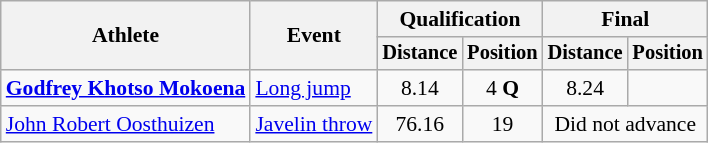<table class=wikitable style="font-size:90%">
<tr>
<th rowspan="2">Athlete</th>
<th rowspan="2">Event</th>
<th colspan="2">Qualification</th>
<th colspan="2">Final</th>
</tr>
<tr style="font-size:95%">
<th>Distance</th>
<th>Position</th>
<th>Distance</th>
<th>Position</th>
</tr>
<tr align=center>
<td align=left><strong><a href='#'>Godfrey Khotso Mokoena</a></strong></td>
<td align=left><a href='#'>Long jump</a></td>
<td>8.14</td>
<td>4 <strong>Q</strong></td>
<td>8.24</td>
<td></td>
</tr>
<tr align=center>
<td align=left><a href='#'>John Robert Oosthuizen</a></td>
<td align=left><a href='#'>Javelin throw</a></td>
<td>76.16</td>
<td>19</td>
<td colspan=2>Did not advance</td>
</tr>
</table>
